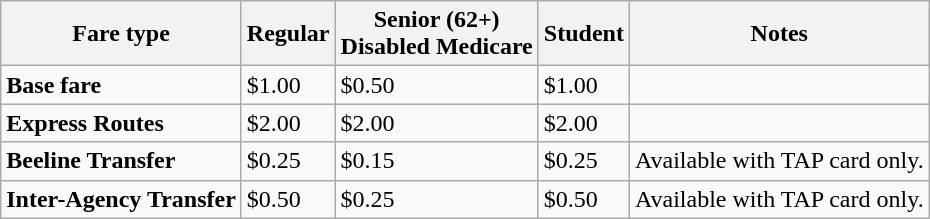<table class="wikitable">
<tr>
<th>Fare type</th>
<th>Regular</th>
<th>Senior (62+)<br>Disabled
Medicare</th>
<th>Student</th>
<th>Notes</th>
</tr>
<tr>
<td><strong>Base fare</strong></td>
<td>$1.00</td>
<td>$0.50</td>
<td>$1.00</td>
<td></td>
</tr>
<tr>
<td><strong>Express Routes</strong></td>
<td>$2.00</td>
<td>$2.00</td>
<td>$2.00</td>
<td></td>
</tr>
<tr>
<td><strong>Beeline Transfer</strong></td>
<td>$0.25</td>
<td>$0.15</td>
<td>$0.25</td>
<td>Available with TAP card only.</td>
</tr>
<tr>
<td><strong>Inter-Agency Transfer</strong></td>
<td>$0.50</td>
<td>$0.25</td>
<td>$0.50</td>
<td>Available with TAP card only.</td>
</tr>
</table>
